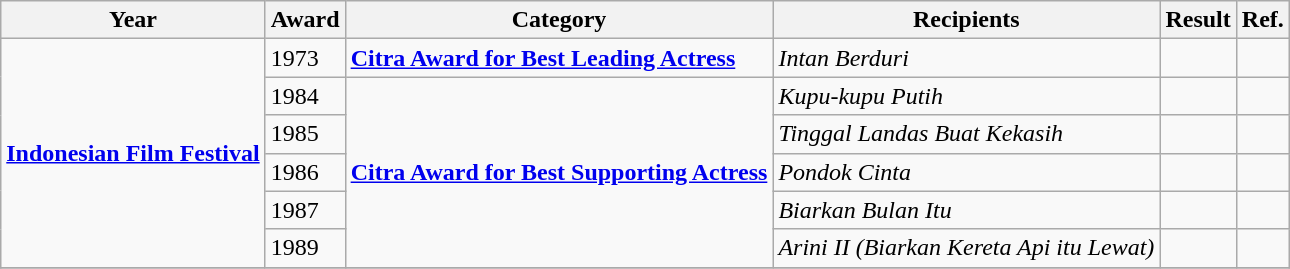<table class="wikitable sortable">
<tr>
<th>Year</th>
<th>Award</th>
<th>Category</th>
<th>Recipients</th>
<th>Result</th>
<th>Ref.</th>
</tr>
<tr>
<td rowspan="6"><strong><a href='#'>Indonesian Film Festival</a></strong></td>
<td>1973</td>
<td><strong><a href='#'>Citra Award for Best Leading Actress</a></strong></td>
<td><em>Intan Berduri</em></td>
<td></td>
<td></td>
</tr>
<tr>
<td>1984</td>
<td rowspan="5"><strong><a href='#'>Citra Award for Best Supporting Actress</a></strong></td>
<td><em>Kupu-kupu Putih</em></td>
<td></td>
<td></td>
</tr>
<tr>
<td>1985</td>
<td><em>Tinggal Landas Buat Kekasih</em></td>
<td></td>
<td></td>
</tr>
<tr>
<td>1986</td>
<td><em>Pondok Cinta</em></td>
<td></td>
<td></td>
</tr>
<tr>
<td>1987</td>
<td><em>Biarkan Bulan Itu</em></td>
<td></td>
<td></td>
</tr>
<tr>
<td>1989</td>
<td><em>Arini II (Biarkan Kereta Api itu Lewat)</em></td>
<td></td>
<td></td>
</tr>
<tr>
</tr>
</table>
